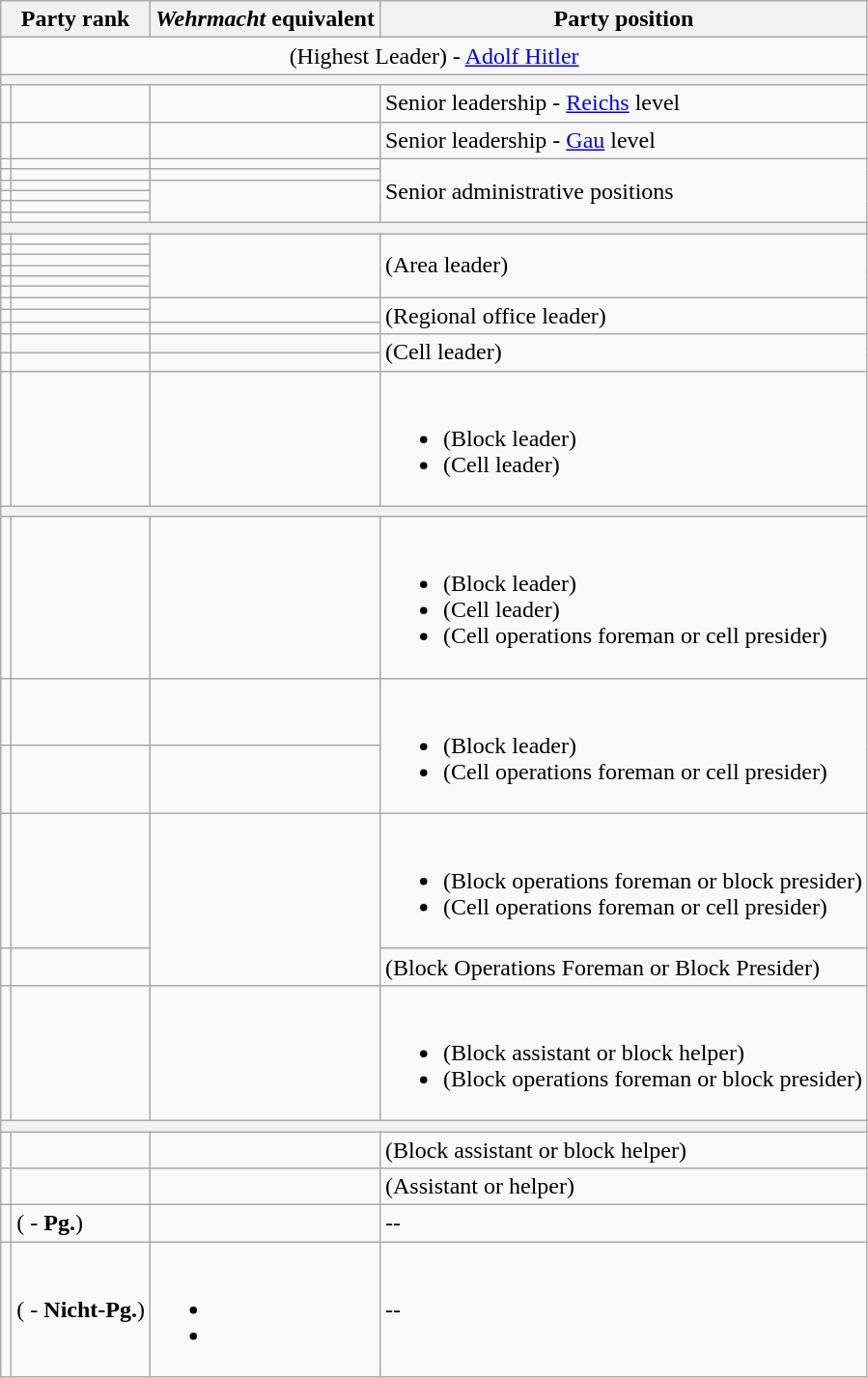<table align=left class="wikitable">
<tr>
<th colspan=2>Party rank</th>
<th><em>Wehrmacht</em> equivalent</th>
<th>Party position</th>
</tr>
<tr style="text-align:center;">
<td colspan=4> (Highest Leader) - <a href='#'>Adolf Hitler</a></td>
</tr>
<tr>
<th colspan=4></th>
</tr>
<tr>
<td></td>
<td></td>
<td></td>
<td>Senior leadership - <a href='#'>Reichs</a> level</td>
</tr>
<tr>
<td></td>
<td></td>
<td></td>
<td>Senior leadership - <a href='#'>Gau</a> level</td>
</tr>
<tr>
<td></td>
<td></td>
<td></td>
<td rowspan=6>Senior administrative positions</td>
</tr>
<tr>
<td></td>
<td></td>
<td></td>
</tr>
<tr>
<td></td>
<td></td>
<td rowspan=4></td>
</tr>
<tr>
<td></td>
<td></td>
</tr>
<tr>
<td></td>
<td></td>
</tr>
<tr>
<td></td>
<td></td>
</tr>
<tr>
<th colspan=4></th>
</tr>
<tr>
<td></td>
<td></td>
<td rowspan=6></td>
<td rowspan=6> (Area leader)</td>
</tr>
<tr>
<td></td>
<td></td>
</tr>
<tr>
<td></td>
<td></td>
</tr>
<tr>
<td></td>
<td></td>
</tr>
<tr>
<td></td>
<td></td>
</tr>
<tr>
<td></td>
<td></td>
</tr>
<tr>
<td></td>
<td></td>
<td rowspan=2></td>
<td rowspan=3> (Regional office leader)</td>
</tr>
<tr>
<td></td>
<td></td>
</tr>
<tr>
<td></td>
<td></td>
<td></td>
</tr>
<tr>
<td></td>
<td></td>
<td></td>
<td rowspan=2> (Cell leader)</td>
</tr>
<tr>
<td></td>
<td></td>
<td></td>
</tr>
<tr>
<td></td>
<td></td>
<td></td>
<td><br><ul><li> (Block leader)</li><li> (Cell leader)</li></ul></td>
</tr>
<tr>
<th colspan=4></th>
</tr>
<tr>
<td></td>
<td></td>
<td></td>
<td><br><ul><li> (Block leader)</li><li> (Cell leader)</li><li> (Cell operations foreman or cell presider)</li></ul></td>
</tr>
<tr>
<td></td>
<td></td>
<td></td>
<td rowspan=2><br><ul><li> (Block leader)</li><li> (Cell operations foreman or cell presider)</li></ul></td>
</tr>
<tr>
<td></td>
<td></td>
<td></td>
</tr>
<tr>
<td></td>
<td></td>
<td rowspan=2></td>
<td><br><ul><li> (Block operations foreman or block presider)</li><li> (Cell operations foreman or cell presider)</li></ul></td>
</tr>
<tr>
<td></td>
<td></td>
<td> (Block Operations Foreman or Block Presider)</td>
</tr>
<tr>
<td></td>
<td></td>
<td></td>
<td><br><ul><li> (Block assistant or block helper)</li><li> (Block operations foreman or block presider)</li></ul></td>
</tr>
<tr>
<th colspan=4></th>
</tr>
<tr>
<td></td>
<td></td>
<td></td>
<td> (Block assistant or block helper)</td>
</tr>
<tr>
<td></td>
<td></td>
<td></td>
<td> (Assistant or helper)</td>
</tr>
<tr>
<td></td>
<td> ( - <strong>Pg.</strong>)</td>
<td></td>
<td>--</td>
</tr>
<tr>
<td></td>
<td> ( - <strong>Nicht-Pg.</strong>)</td>
<td><br><ul><li></li><li></li></ul></td>
<td>--</td>
</tr>
</table>
